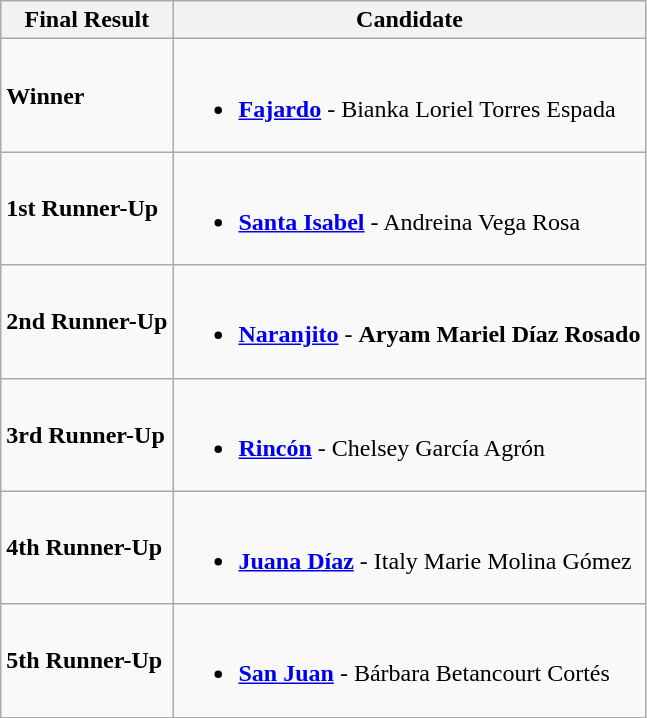<table class="wikitable">
<tr>
<th>Final Result</th>
<th>Candidate</th>
</tr>
<tr>
<td><strong>Winner</strong></td>
<td><br><ul><li><strong> <a href='#'>Fajardo</a></strong> - Bianka Loriel Torres Espada</li></ul></td>
</tr>
<tr>
<td><strong>1st Runner-Up</strong></td>
<td><br><ul><li><strong> <a href='#'>Santa Isabel</a></strong> - Andreina Vega Rosa</li></ul></td>
</tr>
<tr>
<td><strong>2nd Runner-Up</strong></td>
<td><br><ul><li><strong> <a href='#'>Naranjito</a></strong> - <strong>Aryam Mariel Díaz Rosado</strong></li></ul></td>
</tr>
<tr>
<td><strong>3rd Runner-Up</strong></td>
<td><br><ul><li><strong> <a href='#'>Rincón</a></strong> - Chelsey García Agrón</li></ul></td>
</tr>
<tr>
<td><strong>4th Runner-Up</strong></td>
<td><br><ul><li><strong> <a href='#'>Juana Díaz</a></strong> - Italy Marie Molina Gómez</li></ul></td>
</tr>
<tr>
<td><strong>5th Runner-Up</strong></td>
<td><br><ul><li><strong> <a href='#'>San Juan</a></strong> - Bárbara Betancourt Cortés</li></ul></td>
</tr>
<tr>
</tr>
</table>
